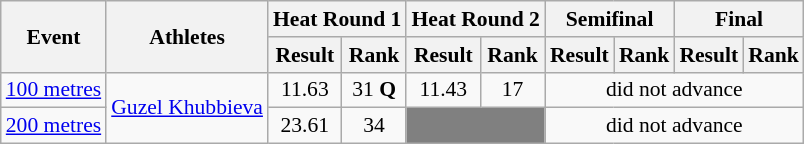<table class="wikitable" border="1" style="font-size:90%">
<tr>
<th rowspan="2">Event</th>
<th rowspan="2">Athletes</th>
<th colspan="2">Heat Round 1</th>
<th colspan="2">Heat Round 2</th>
<th colspan="2">Semifinal</th>
<th colspan="2">Final</th>
</tr>
<tr>
<th>Result</th>
<th>Rank</th>
<th>Result</th>
<th>Rank</th>
<th>Result</th>
<th>Rank</th>
<th>Result</th>
<th>Rank</th>
</tr>
<tr>
<td><a href='#'>100 metres</a></td>
<td rowspan=2><a href='#'>Guzel Khubbieva</a></td>
<td align=center>11.63</td>
<td align=center>31 <strong>Q</strong></td>
<td align=center>11.43</td>
<td align=center>17</td>
<td align=center colspan="4">did not advance</td>
</tr>
<tr>
<td><a href='#'>200 metres</a></td>
<td align=center>23.61</td>
<td align=center>34</td>
<td align=center colspan="2" bgcolor=grey></td>
<td align=center colspan="4">did not advance</td>
</tr>
</table>
